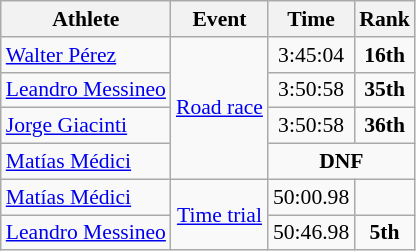<table class="wikitable" style="font-size:90%">
<tr>
<th>Athlete</th>
<th>Event</th>
<th>Time</th>
<th>Rank</th>
</tr>
<tr>
<td><a href='#'>Walter Pérez</a></td>
<td align=center rowspan=4><a href='#'>Road race</a></td>
<td align=center>3:45:04</td>
<td align=center><strong>16th</strong></td>
</tr>
<tr>
<td><a href='#'>Leandro Messineo</a></td>
<td align=center>3:50:58</td>
<td align=center><strong>35th</strong></td>
</tr>
<tr>
<td><a href='#'>Jorge Giacinti</a></td>
<td align=center>3:50:58</td>
<td align=center><strong>36th</strong></td>
</tr>
<tr>
<td><a href='#'>Matías Médici</a></td>
<td align="center" colspan="7"><strong>DNF</strong></td>
</tr>
<tr>
<td><a href='#'>Matías Médici</a></td>
<td align=center rowspan=2><a href='#'>Time trial</a></td>
<td align=center>50:00.98</td>
<td align=center></td>
</tr>
<tr>
<td><a href='#'>Leandro Messineo</a></td>
<td align=center>50:46.98</td>
<td align=center><strong>5th</strong></td>
</tr>
</table>
